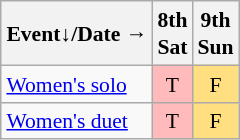<table class="wikitable" style="margin:0.5em auto; font-size:90%; line-height:1.25em; text-align:center;">
<tr>
<th>Event↓/Date →</th>
<th>8th<br>Sat</th>
<th>9th<br>Sun</th>
</tr>
<tr>
<td align="left"><a href='#'>Women's solo</a></td>
<td bgcolor="#FFBBBB">T</td>
<td bgcolor="#FFDF80">F</td>
</tr>
<tr>
<td align="left"><a href='#'>Women's duet</a></td>
<td bgcolor="#FFBBBB">T</td>
<td bgcolor="#FFDF80">F</td>
</tr>
</table>
